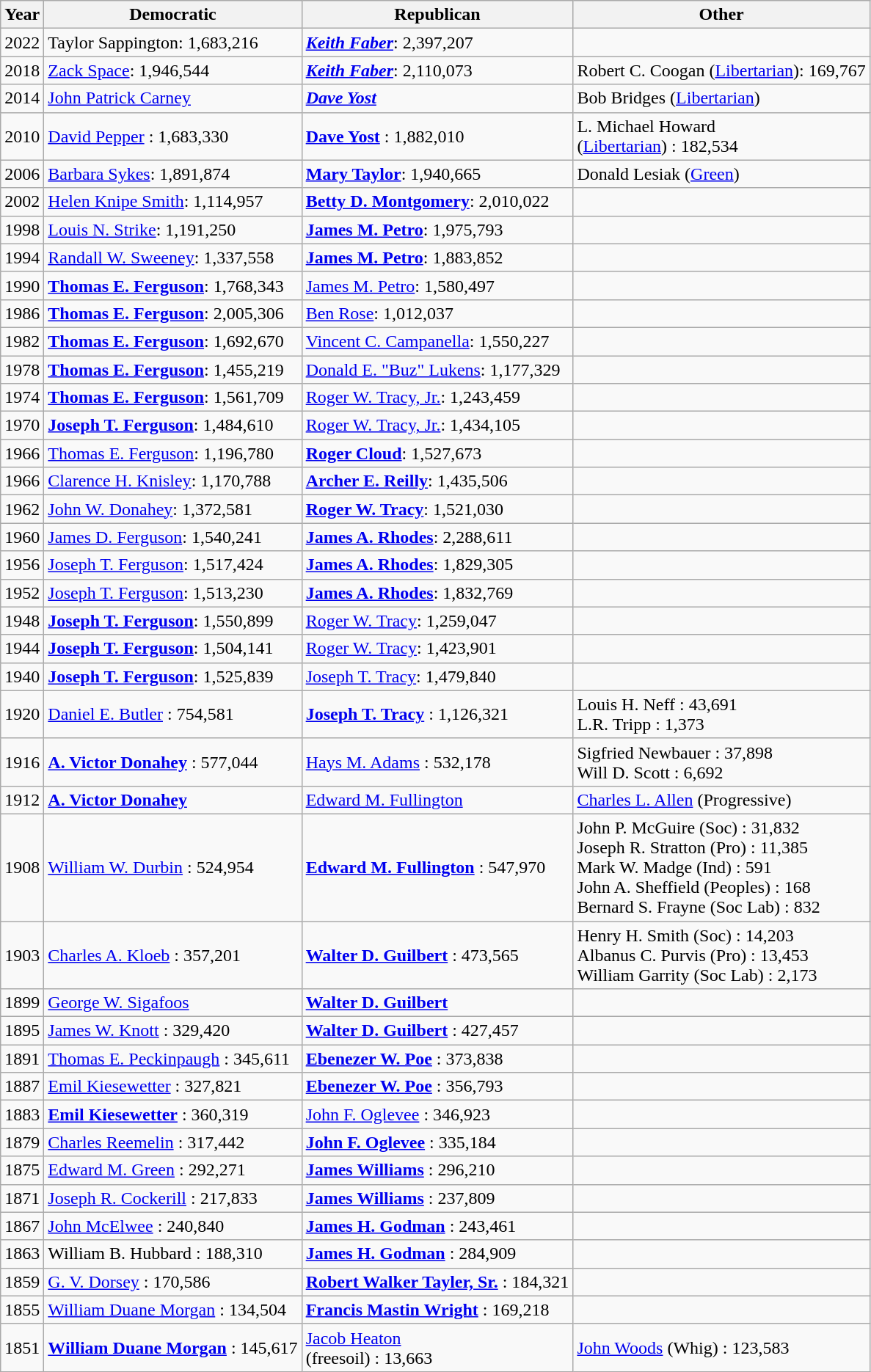<table class="wikitable">
<tr>
<th>Year</th>
<th>Democratic</th>
<th>Republican</th>
<th>Other</th>
</tr>
<tr>
<td>2022</td>
<td>Taylor Sappington: 1,683,216</td>
<td><strong><em><a href='#'>Keith Faber</a></em></strong>: 2,397,207</td>
<td></td>
</tr>
<tr>
<td>2018</td>
<td><a href='#'>Zack Space</a>: 1,946,544</td>
<td><strong><em><a href='#'>Keith Faber</a></em></strong>: 2,110,073</td>
<td>Robert C. Coogan (<a href='#'>Libertarian</a>): 169,767</td>
</tr>
<tr>
<td>2014</td>
<td><a href='#'>John Patrick Carney</a></td>
<td><strong><em><a href='#'>Dave Yost</a></em></strong></td>
<td>Bob Bridges (<a href='#'>Libertarian</a>)</td>
</tr>
<tr>
<td>2010</td>
<td><a href='#'>David Pepper</a> : 1,683,330</td>
<td><strong><a href='#'>Dave Yost</a></strong> : 1,882,010</td>
<td>L. Michael Howard<br>(<a href='#'>Libertarian</a>) : 182,534</td>
</tr>
<tr>
<td>2006</td>
<td><a href='#'>Barbara Sykes</a>: 1,891,874</td>
<td><strong><a href='#'>Mary Taylor</a></strong>: 1,940,665</td>
<td>Donald Lesiak (<a href='#'>Green</a>)</td>
</tr>
<tr>
<td>2002</td>
<td><a href='#'>Helen Knipe Smith</a>: 1,114,957</td>
<td><strong><a href='#'>Betty D. Montgomery</a></strong>: 2,010,022</td>
<td> </td>
</tr>
<tr>
<td>1998</td>
<td><a href='#'>Louis N. Strike</a>: 1,191,250</td>
<td><strong><a href='#'>James M. Petro</a></strong>: 1,975,793</td>
<td> </td>
</tr>
<tr>
<td>1994</td>
<td><a href='#'>Randall W. Sweeney</a>: 1,337,558</td>
<td><strong><a href='#'>James M. Petro</a></strong>: 1,883,852</td>
<td> </td>
</tr>
<tr>
<td>1990</td>
<td><strong><a href='#'>Thomas E. Ferguson</a></strong>: 1,768,343</td>
<td><a href='#'>James M. Petro</a>: 1,580,497</td>
<td> </td>
</tr>
<tr>
<td>1986</td>
<td><strong><a href='#'>Thomas E. Ferguson</a></strong>: 2,005,306</td>
<td><a href='#'>Ben Rose</a>: 1,012,037</td>
<td> </td>
</tr>
<tr>
<td>1982</td>
<td><strong><a href='#'>Thomas E. Ferguson</a></strong>: 1,692,670</td>
<td><a href='#'>Vincent C. Campanella</a>: 1,550,227</td>
<td> </td>
</tr>
<tr>
<td>1978</td>
<td><strong><a href='#'>Thomas E. Ferguson</a></strong>: 1,455,219</td>
<td><a href='#'>Donald E. "Buz" Lukens</a>: 1,177,329</td>
<td> </td>
</tr>
<tr>
<td>1974</td>
<td><strong><a href='#'>Thomas E. Ferguson</a></strong>: 1,561,709</td>
<td><a href='#'>Roger W. Tracy, Jr.</a>: 1,243,459</td>
<td> </td>
</tr>
<tr>
<td>1970</td>
<td><strong><a href='#'>Joseph T. Ferguson</a></strong>: 1,484,610</td>
<td><a href='#'>Roger W. Tracy, Jr.</a>: 1,434,105</td>
<td> </td>
</tr>
<tr>
<td>1966</td>
<td><a href='#'>Thomas E. Ferguson</a>: 1,196,780</td>
<td><strong><a href='#'>Roger Cloud</a></strong>: 1,527,673</td>
<td> </td>
</tr>
<tr>
<td>1966</td>
<td><a href='#'>Clarence H. Knisley</a>: 1,170,788</td>
<td><strong><a href='#'>Archer E. Reilly</a></strong>: 1,435,506</td>
<td> </td>
</tr>
<tr>
<td>1962</td>
<td><a href='#'>John W. Donahey</a>: 1,372,581</td>
<td><strong><a href='#'>Roger W. Tracy</a></strong>: 1,521,030</td>
<td> </td>
</tr>
<tr>
<td>1960</td>
<td><a href='#'>James D. Ferguson</a>: 1,540,241</td>
<td><strong><a href='#'>James A. Rhodes</a></strong>: 2,288,611</td>
<td> </td>
</tr>
<tr>
<td>1956</td>
<td><a href='#'>Joseph T. Ferguson</a>: 1,517,424</td>
<td><strong><a href='#'>James A. Rhodes</a></strong>: 1,829,305</td>
<td> </td>
</tr>
<tr>
<td>1952</td>
<td><a href='#'>Joseph T. Ferguson</a>: 1,513,230</td>
<td><strong><a href='#'>James A. Rhodes</a></strong>: 1,832,769</td>
<td> </td>
</tr>
<tr>
<td>1948</td>
<td><strong><a href='#'>Joseph T. Ferguson</a></strong>: 1,550,899</td>
<td><a href='#'>Roger W. Tracy</a>: 1,259,047</td>
<td> </td>
</tr>
<tr>
<td>1944</td>
<td><strong><a href='#'>Joseph T. Ferguson</a></strong>: 1,504,141</td>
<td><a href='#'>Roger W. Tracy</a>: 1,423,901</td>
<td> </td>
</tr>
<tr>
<td>1940</td>
<td><strong><a href='#'>Joseph T. Ferguson</a></strong>: 1,525,839</td>
<td><a href='#'>Joseph T. Tracy</a>: 1,479,840</td>
<td> </td>
</tr>
<tr>
<td>1920</td>
<td><a href='#'>Daniel E. Butler</a> : 754,581</td>
<td><strong><a href='#'>Joseph T. Tracy</a></strong> : 1,126,321</td>
<td>Louis H. Neff : 43,691<br>L.R. Tripp : 1,373</td>
</tr>
<tr>
<td>1916</td>
<td><strong><a href='#'>A. Victor Donahey</a></strong> : 577,044</td>
<td><a href='#'>Hays M. Adams</a> : 532,178</td>
<td>Sigfried Newbauer : 37,898<br>Will D. Scott : 6,692</td>
</tr>
<tr>
<td>1912</td>
<td><strong><a href='#'>A. Victor Donahey</a></strong></td>
<td><a href='#'>Edward M. Fullington</a></td>
<td><a href='#'>Charles L. Allen</a> (Progressive)</td>
</tr>
<tr>
<td>1908</td>
<td><a href='#'>William W. Durbin</a> : 524,954</td>
<td><strong><a href='#'>Edward M. Fullington</a></strong> : 547,970</td>
<td>John P. McGuire (Soc) : 31,832<br>Joseph R. Stratton (Pro) : 11,385<br>Mark W. Madge (Ind) : 591<br>John A. Sheffield (Peoples) : 168<br>Bernard S. Frayne (Soc Lab) : 832</td>
</tr>
<tr>
<td>1903</td>
<td><a href='#'>Charles A. Kloeb</a> : 357,201</td>
<td><strong><a href='#'>Walter D. Guilbert</a></strong> : 473,565</td>
<td>Henry H. Smith (Soc) : 14,203<br>Albanus C. Purvis (Pro) : 13,453<br>William Garrity (Soc Lab) : 2,173</td>
</tr>
<tr>
<td>1899</td>
<td><a href='#'>George W. Sigafoos</a></td>
<td><strong><a href='#'>Walter D. Guilbert</a></strong></td>
<td> </td>
</tr>
<tr>
<td>1895</td>
<td><a href='#'>James W. Knott</a> : 329,420</td>
<td><strong><a href='#'>Walter D. Guilbert</a></strong> : 427,457</td>
<td> </td>
</tr>
<tr>
<td>1891</td>
<td><a href='#'>Thomas E. Peckinpaugh</a> : 345,611</td>
<td><strong><a href='#'>Ebenezer W. Poe</a></strong> : 373,838</td>
<td> </td>
</tr>
<tr>
<td>1887</td>
<td><a href='#'>Emil Kiesewetter</a> : 327,821</td>
<td><strong><a href='#'>Ebenezer W. Poe</a></strong> : 356,793</td>
<td> </td>
</tr>
<tr>
<td>1883</td>
<td><strong><a href='#'>Emil Kiesewetter</a></strong> : 360,319</td>
<td><a href='#'>John F. Oglevee</a> : 346,923</td>
<td> </td>
</tr>
<tr>
<td>1879</td>
<td><a href='#'>Charles Reemelin</a> : 317,442</td>
<td><strong><a href='#'>John F. Oglevee</a></strong> : 335,184</td>
<td> </td>
</tr>
<tr>
<td>1875</td>
<td><a href='#'>Edward M. Green</a> : 292,271</td>
<td><strong><a href='#'>James Williams</a></strong> : 296,210</td>
<td> </td>
</tr>
<tr>
<td>1871</td>
<td><a href='#'>Joseph R. Cockerill</a> : 217,833</td>
<td><strong><a href='#'>James Williams</a></strong> : 237,809</td>
<td> </td>
</tr>
<tr>
<td>1867</td>
<td><a href='#'>John McElwee</a> : 240,840</td>
<td><strong><a href='#'>James H. Godman</a></strong> : 243,461</td>
<td> </td>
</tr>
<tr>
<td>1863</td>
<td>William B. Hubbard : 188,310</td>
<td><strong><a href='#'>James H. Godman</a></strong> : 284,909</td>
<td> </td>
</tr>
<tr>
<td>1859</td>
<td><a href='#'>G. V. Dorsey</a> : 170,586</td>
<td><strong><a href='#'>Robert Walker Tayler, Sr.</a></strong> : 184,321</td>
<td> </td>
</tr>
<tr>
<td>1855</td>
<td><a href='#'>William Duane Morgan</a> : 134,504</td>
<td><strong><a href='#'>Francis Mastin Wright</a></strong> : 169,218</td>
<td> </td>
</tr>
<tr>
<td>1851</td>
<td><strong><a href='#'>William Duane Morgan</a></strong> : 145,617</td>
<td><a href='#'>Jacob Heaton</a><br>(freesoil) : 13,663</td>
<td><a href='#'>John Woods</a> (Whig) : 123,583</td>
</tr>
</table>
